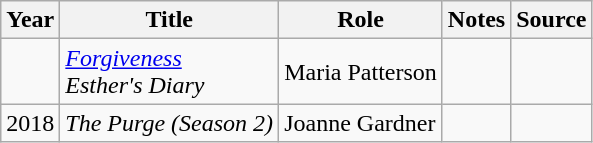<table class="wikitable sortable plainrowheaders">
<tr>
<th>Year</th>
<th>Title</th>
<th>Role</th>
<th class="unsortable">Notes</th>
<th class="unsortable">Source</th>
</tr>
<tr>
<td></td>
<td><em><a href='#'>Forgiveness</a></em><br> <em>Esther's Diary</em></td>
<td>Maria Patterson</td>
<td></td>
<td></td>
</tr>
<tr>
<td>2018</td>
<td><em>The Purge (Season 2)</em></td>
<td>Joanne Gardner</td>
<td></td>
<td></td>
</tr>
</table>
